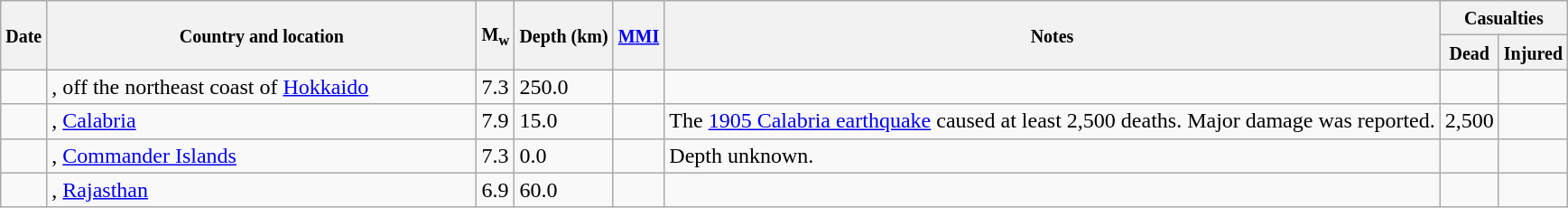<table class="wikitable sortable sort-under" style="border:1px black; margin-left:1em;">
<tr>
<th rowspan="2"><small>Date</small></th>
<th rowspan="2" style="width: 310px"><small>Country and location</small></th>
<th rowspan="2"><small>M<sub>w</sub></small></th>
<th rowspan="2"><small>Depth (km)</small></th>
<th rowspan="2"><small><a href='#'>MMI</a></small></th>
<th rowspan="2" class="unsortable"><small>Notes</small></th>
<th colspan="2"><small>Casualties</small></th>
</tr>
<tr>
<th><small>Dead</small></th>
<th><small>Injured</small></th>
</tr>
<tr>
<td></td>
<td>, off the northeast coast of <a href='#'>Hokkaido</a></td>
<td>7.3</td>
<td>250.0</td>
<td></td>
<td></td>
<td></td>
<td></td>
</tr>
<tr>
<td></td>
<td>, <a href='#'>Calabria</a></td>
<td>7.9</td>
<td>15.0</td>
<td></td>
<td>The <a href='#'>1905 Calabria earthquake</a> caused at least 2,500 deaths. Major damage was reported.</td>
<td>2,500</td>
<td></td>
</tr>
<tr>
<td></td>
<td>, <a href='#'>Commander Islands</a></td>
<td>7.3</td>
<td>0.0</td>
<td></td>
<td>Depth unknown.</td>
<td></td>
<td></td>
</tr>
<tr>
<td></td>
<td>, <a href='#'>Rajasthan</a></td>
<td>6.9</td>
<td>60.0</td>
<td></td>
<td></td>
<td></td>
<td></td>
</tr>
</table>
